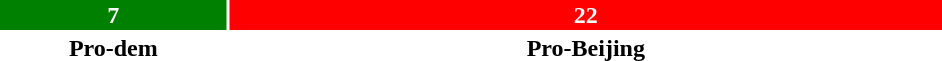<table style="width:50%; text-align:center;">
<tr style="color:white;">
<td style="background:green; width:24.14%;"><strong>7</strong></td>
<td style="background:red; width:75.86%;"><strong>22</strong></td>
</tr>
<tr>
<td><span><strong>Pro-dem</strong></span></td>
<td><span><strong>Pro-Beijing</strong></span></td>
</tr>
</table>
